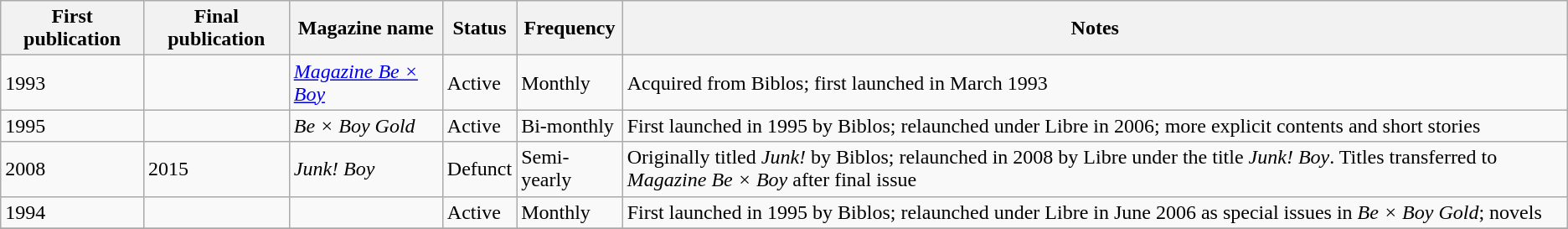<table class="wikitable sortable">
<tr>
<th>First publication</th>
<th>Final publication</th>
<th>Magazine name</th>
<th>Status</th>
<th>Frequency</th>
<th class="unsortable">Notes</th>
</tr>
<tr>
<td>1993</td>
<td></td>
<td><em><a href='#'>Magazine Be × Boy</a></em></td>
<td>Active</td>
<td>Monthly</td>
<td>Acquired from Biblos; first launched in March 1993</td>
</tr>
<tr>
<td>1995</td>
<td></td>
<td><em>Be × Boy Gold</em></td>
<td>Active</td>
<td>Bi-monthly</td>
<td>First launched in 1995 by Biblos; relaunched under Libre in 2006; more explicit contents and short stories</td>
</tr>
<tr>
<td>2008</td>
<td>2015</td>
<td><em>Junk! Boy</em></td>
<td>Defunct</td>
<td>Semi-yearly</td>
<td>Originally titled <em>Junk!</em> by Biblos; relaunched in 2008 by Libre under the title <em>Junk! Boy</em>. Titles transferred to <em>Magazine Be × Boy</em> after final issue</td>
</tr>
<tr>
<td>1994</td>
<td></td>
<td></td>
<td>Active</td>
<td>Monthly</td>
<td>First launched in 1995 by Biblos; relaunched under Libre in June 2006 as special issues in <em>Be × Boy Gold</em>; novels</td>
</tr>
<tr>
</tr>
</table>
